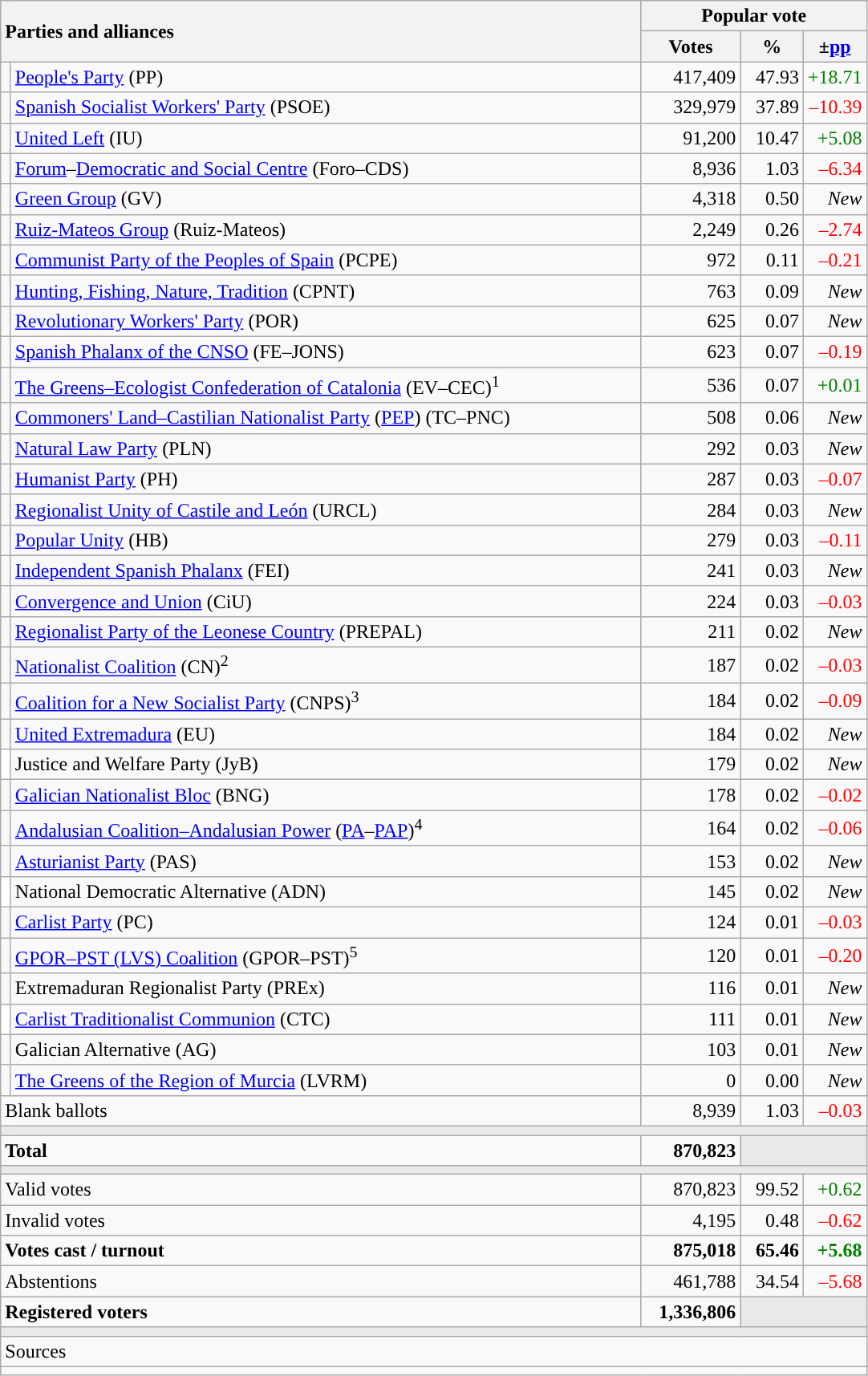<table class="wikitable" style="text-align:right">
<tr>
<th style="text-align:left;" rowspan="2" colspan="2" width="525">Parties and alliances</th>
<th colspan="3">Popular vote</th>
</tr>
<tr>
<th width="75">Votes</th>
<th width="45">%</th>
<th width="45">±<a href='#'>pp</a></th>
</tr>
<tr>
<td width="1" style="color:inherit;background:"></td>
<td align="left"><a href='#'>People's Party</a> (PP)</td>
<td>417,409</td>
<td>47.93</td>
<td style="color:green;">+18.71</td>
</tr>
<tr>
<td style="color:inherit;background:"></td>
<td align="left"><a href='#'>Spanish Socialist Workers' Party</a> (PSOE)</td>
<td>329,979</td>
<td>37.89</td>
<td style="color:red;">–10.39</td>
</tr>
<tr>
<td style="color:inherit;background:"></td>
<td align="left"><a href='#'>United Left</a> (IU)</td>
<td>91,200</td>
<td>10.47</td>
<td style="color:green;">+5.08</td>
</tr>
<tr>
<td style="color:inherit;background:"></td>
<td align="left"><a href='#'>Forum</a>–<a href='#'>Democratic and Social Centre</a> (Foro–CDS)</td>
<td>8,936</td>
<td>1.03</td>
<td style="color:red;">–6.34</td>
</tr>
<tr>
<td style="color:inherit;background:"></td>
<td align="left"><a href='#'>Green Group</a> (GV)</td>
<td>4,318</td>
<td>0.50</td>
<td><em>New</em></td>
</tr>
<tr>
<td style="color:inherit;background:"></td>
<td align="left"><a href='#'>Ruiz-Mateos Group</a> (Ruiz-Mateos)</td>
<td>2,249</td>
<td>0.26</td>
<td style="color:red;">–2.74</td>
</tr>
<tr>
<td style="color:inherit;background:"></td>
<td align="left"><a href='#'>Communist Party of the Peoples of Spain</a> (PCPE)</td>
<td>972</td>
<td>0.11</td>
<td style="color:red;">–0.21</td>
</tr>
<tr>
<td style="color:inherit;background:"></td>
<td align="left"><a href='#'>Hunting, Fishing, Nature, Tradition</a> (CPNT)</td>
<td>763</td>
<td>0.09</td>
<td><em>New</em></td>
</tr>
<tr>
<td style="color:inherit;background:"></td>
<td align="left"><a href='#'>Revolutionary Workers' Party</a> (POR)</td>
<td>625</td>
<td>0.07</td>
<td><em>New</em></td>
</tr>
<tr>
<td style="color:inherit;background:"></td>
<td align="left"><a href='#'>Spanish Phalanx of the CNSO</a> (FE–JONS)</td>
<td>623</td>
<td>0.07</td>
<td style="color:red;">–0.19</td>
</tr>
<tr>
<td style="color:inherit;background:"></td>
<td align="left"><a href='#'>The Greens–Ecologist Confederation of Catalonia</a> (EV–CEC)<sup>1</sup></td>
<td>536</td>
<td>0.07</td>
<td style="color:green;">+0.01</td>
</tr>
<tr>
<td style="color:inherit;background:"></td>
<td align="left"><a href='#'>Commoners' Land–Castilian Nationalist Party</a> (<a href='#'>PEP</a>) (TC–PNC)</td>
<td>508</td>
<td>0.06</td>
<td><em>New</em></td>
</tr>
<tr>
<td style="color:inherit;background:"></td>
<td align="left"><a href='#'>Natural Law Party</a> (PLN)</td>
<td>292</td>
<td>0.03</td>
<td><em>New</em></td>
</tr>
<tr>
<td style="color:inherit;background:"></td>
<td align="left"><a href='#'>Humanist Party</a> (PH)</td>
<td>287</td>
<td>0.03</td>
<td style="color:red;">–0.07</td>
</tr>
<tr>
<td style="color:inherit;background:"></td>
<td align="left"><a href='#'>Regionalist Unity of Castile and León</a> (URCL)</td>
<td>284</td>
<td>0.03</td>
<td><em>New</em></td>
</tr>
<tr>
<td style="color:inherit;background:"></td>
<td align="left"><a href='#'>Popular Unity</a> (HB)</td>
<td>279</td>
<td>0.03</td>
<td style="color:red;">–0.11</td>
</tr>
<tr>
<td style="color:inherit;background:"></td>
<td align="left"><a href='#'>Independent Spanish Phalanx</a> (FEI)</td>
<td>241</td>
<td>0.03</td>
<td><em>New</em></td>
</tr>
<tr>
<td style="color:inherit;background:"></td>
<td align="left"><a href='#'>Convergence and Union</a> (CiU)</td>
<td>224</td>
<td>0.03</td>
<td style="color:red;">–0.03</td>
</tr>
<tr>
<td style="color:inherit;background:"></td>
<td align="left"><a href='#'>Regionalist Party of the Leonese Country</a> (PREPAL)</td>
<td>211</td>
<td>0.02</td>
<td><em>New</em></td>
</tr>
<tr>
<td style="color:inherit;background:"></td>
<td align="left"><a href='#'>Nationalist Coalition</a> (CN)<sup>2</sup></td>
<td>187</td>
<td>0.02</td>
<td style="color:red;">–0.03</td>
</tr>
<tr>
<td style="color:inherit;background:"></td>
<td align="left"><a href='#'>Coalition for a New Socialist Party</a> (CNPS)<sup>3</sup></td>
<td>184</td>
<td>0.02</td>
<td style="color:red;">–0.09</td>
</tr>
<tr>
<td style="color:inherit;background:"></td>
<td align="left"><a href='#'>United Extremadura</a> (EU)</td>
<td>184</td>
<td>0.02</td>
<td><em>New</em></td>
</tr>
<tr>
<td bgcolor="white"></td>
<td align="left">Justice and Welfare Party (JyB)</td>
<td>179</td>
<td>0.02</td>
<td><em>New</em></td>
</tr>
<tr>
<td style="color:inherit;background:"></td>
<td align="left"><a href='#'>Galician Nationalist Bloc</a> (BNG)</td>
<td>178</td>
<td>0.02</td>
<td style="color:red;">–0.02</td>
</tr>
<tr>
<td style="color:inherit;background:"></td>
<td align="left"><a href='#'>Andalusian Coalition–Andalusian Power</a> (<a href='#'>PA</a>–<a href='#'>PAP</a>)<sup>4</sup></td>
<td>164</td>
<td>0.02</td>
<td style="color:red;">–0.06</td>
</tr>
<tr>
<td style="color:inherit;background:"></td>
<td align="left"><a href='#'>Asturianist Party</a> (PAS)</td>
<td>153</td>
<td>0.02</td>
<td><em>New</em></td>
</tr>
<tr>
<td bgcolor="white"></td>
<td align="left">National Democratic Alternative (ADN)</td>
<td>145</td>
<td>0.02</td>
<td><em>New</em></td>
</tr>
<tr>
<td style="color:inherit;background:"></td>
<td align="left"><a href='#'>Carlist Party</a> (PC)</td>
<td>124</td>
<td>0.01</td>
<td style="color:red;">–0.03</td>
</tr>
<tr>
<td style="color:inherit;background:"></td>
<td align="left"><a href='#'>GPOR–PST (LVS) Coalition</a> (GPOR–PST)<sup>5</sup></td>
<td>120</td>
<td>0.01</td>
<td style="color:red;">–0.20</td>
</tr>
<tr>
<td style="color:inherit;background:"></td>
<td align="left">Extremaduran Regionalist Party (PREx)</td>
<td>116</td>
<td>0.01</td>
<td><em>New</em></td>
</tr>
<tr>
<td bgcolor="white"></td>
<td align="left"><a href='#'>Carlist Traditionalist Communion</a> (CTC)</td>
<td>111</td>
<td>0.01</td>
<td><em>New</em></td>
</tr>
<tr>
<td style="color:inherit;background:"></td>
<td align="left">Galician Alternative (AG)</td>
<td>103</td>
<td>0.01</td>
<td><em>New</em></td>
</tr>
<tr>
<td style="color:inherit;background:"></td>
<td align="left"><a href='#'>The Greens of the Region of Murcia</a> (LVRM)</td>
<td>0</td>
<td>0.00</td>
<td><em>New</em></td>
</tr>
<tr>
<td align="left" colspan="2">Blank ballots</td>
<td>8,939</td>
<td>1.03</td>
<td style="color:red;">–0.03</td>
</tr>
<tr>
<td colspan="5" bgcolor="#E9E9E9"></td>
</tr>
<tr style="font-weight:bold;">
<td align="left" colspan="2">Total</td>
<td>870,823</td>
<td bgcolor="#E9E9E9" colspan="2"></td>
</tr>
<tr>
<td colspan="5" bgcolor="#E9E9E9"></td>
</tr>
<tr>
<td align="left" colspan="2">Valid votes</td>
<td>870,823</td>
<td>99.52</td>
<td style="color:green;">+0.62</td>
</tr>
<tr>
<td align="left" colspan="2">Invalid votes</td>
<td>4,195</td>
<td>0.48</td>
<td style="color:red;">–0.62</td>
</tr>
<tr style="font-weight:bold;">
<td align="left" colspan="2">Votes cast / turnout</td>
<td>875,018</td>
<td>65.46</td>
<td style="color:green;">+5.68</td>
</tr>
<tr>
<td align="left" colspan="2">Abstentions</td>
<td>461,788</td>
<td>34.54</td>
<td style="color:red;">–5.68</td>
</tr>
<tr style="font-weight:bold;">
<td align="left" colspan="2">Registered voters</td>
<td>1,336,806</td>
<td bgcolor="#E9E9E9" colspan="2"></td>
</tr>
<tr>
<td colspan="5" bgcolor="#E9E9E9"></td>
</tr>
<tr>
<td align="left" colspan="5">Sources</td>
</tr>
<tr>
<td colspan="5" style="text-align:left; max-width:680px;"></td>
</tr>
</table>
